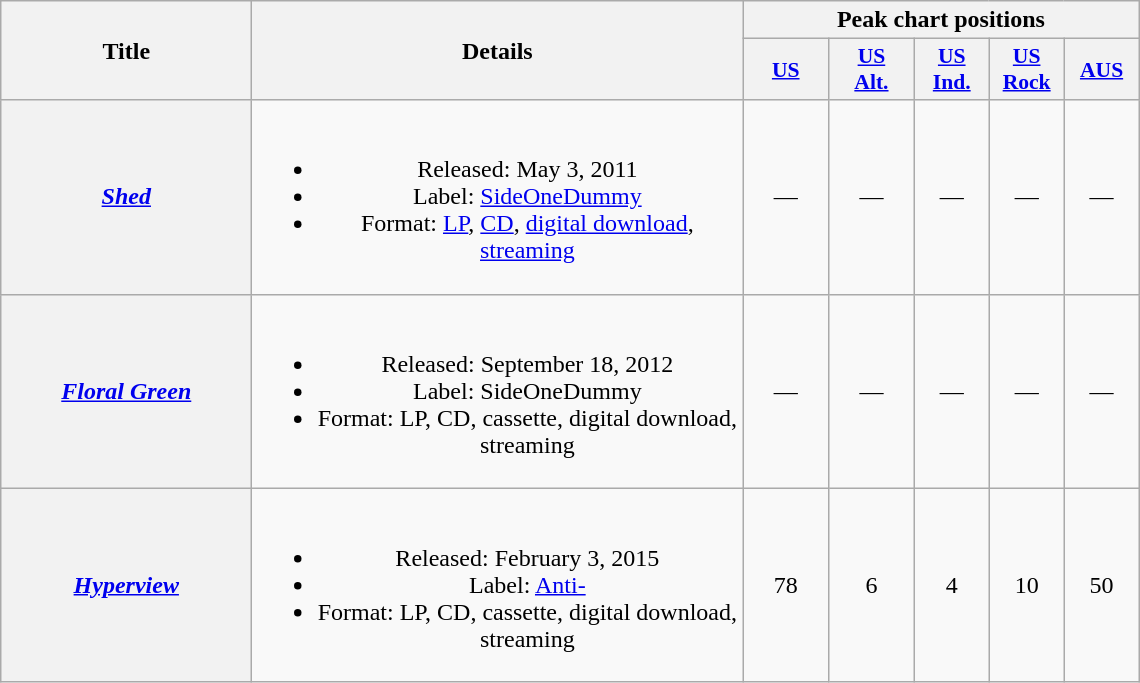<table class="wikitable plainrowheaders" style="text-align:center">
<tr>
<th scope="col" rowspan="2" style="width:10em;">Title</th>
<th scope="col" rowspan="2" style="width:20em;">Details</th>
<th scope="col" colspan="5">Peak chart positions</th>
</tr>
<tr>
<th scope="col" style="width:3.5em;font-size:90%;"><a href='#'>US</a><br></th>
<th scope="col" style="width:3.5em;font-size:90%;"><a href='#'>US<br>Alt.</a><br></th>
<th scope="col" style="width:3em;font-size:90%;"><a href='#'>US<br>Ind.</a><br></th>
<th scope="col" style="width:3em;font-size:90%;"><a href='#'>US<br>Rock</a><br></th>
<th scope="col" style="width:3em;font-size:90%;"><a href='#'>AUS</a><br></th>
</tr>
<tr>
<th scope="row"><em><a href='#'>Shed</a></em></th>
<td><br><ul><li>Released: May 3, 2011</li><li>Label: <a href='#'>SideOneDummy</a></li><li>Format: <a href='#'>LP</a>, <a href='#'>CD</a>, <a href='#'>digital download</a>, <a href='#'>streaming</a></li></ul></td>
<td>—</td>
<td>—</td>
<td>—</td>
<td>—</td>
<td>—</td>
</tr>
<tr>
<th scope="row"><em><a href='#'>Floral Green</a></em></th>
<td><br><ul><li>Released: September 18, 2012</li><li>Label: SideOneDummy</li><li>Format: LP, CD, cassette, digital download, streaming</li></ul></td>
<td>—</td>
<td>—</td>
<td>—</td>
<td>—</td>
<td>—</td>
</tr>
<tr>
<th scope="row"><em><a href='#'>Hyperview</a></em></th>
<td><br><ul><li>Released: February 3, 2015</li><li>Label: <a href='#'>Anti-</a></li><li>Format: LP, CD, cassette, digital download, streaming</li></ul></td>
<td>78</td>
<td>6</td>
<td>4</td>
<td>10</td>
<td>50</td>
</tr>
</table>
